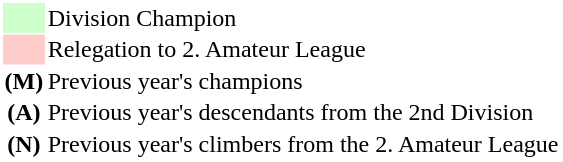<table style="border: 1px solid #ffffff; background-color: #ffffff" cellspacing="1" cellpadding="1">
<tr>
<td bgcolor="#ccffcc" width="20"></td>
<td>Division Champion</td>
</tr>
<tr>
<td bgcolor="#ffcccc"></td>
<td>Relegation to 2. Amateur League</td>
</tr>
<tr>
<th>(M)</th>
<td>Previous year's champions</td>
</tr>
<tr>
<th>(A)</th>
<td>Previous year's descendants from the 2nd Division</td>
</tr>
<tr>
<th>(N)</th>
<td>Previous year's climbers from the 2. Amateur League</td>
</tr>
</table>
